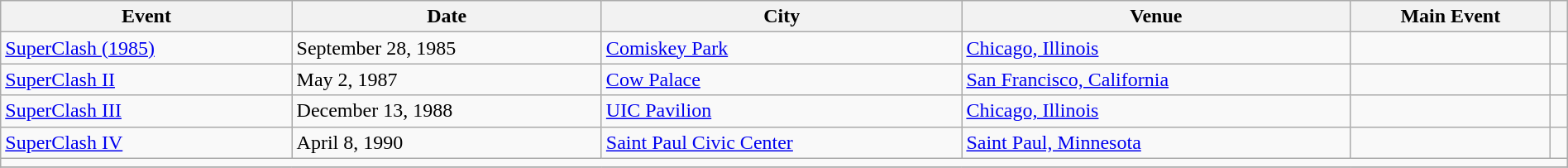<table class="wikitable sortable" style="align: center" width=100%>
<tr>
<th scope="col">Event</th>
<th scope="col">Date</th>
<th scope="col">City</th>
<th scope="col">Venue</th>
<th class="unsortable" scope="col">Main Event</th>
<th class="unsortable" scope="col"></th>
</tr>
<tr>
<td><a href='#'>SuperClash (1985)</a></td>
<td>September 28, 1985</td>
<td><a href='#'>Comiskey Park</a></td>
<td><a href='#'>Chicago, Illinois</a></td>
<td></td>
<td></td>
</tr>
<tr>
<td><a href='#'>SuperClash II</a></td>
<td>May 2, 1987</td>
<td><a href='#'>Cow Palace</a></td>
<td><a href='#'>San Francisco, California</a></td>
<td></td>
<td></td>
</tr>
<tr>
<td><a href='#'>SuperClash III</a></td>
<td>December 13, 1988</td>
<td><a href='#'>UIC Pavilion</a></td>
<td><a href='#'>Chicago, Illinois</a></td>
<td></td>
<td></td>
</tr>
<tr>
<td><a href='#'>SuperClash IV</a></td>
<td>April 8, 1990</td>
<td><a href='#'>Saint Paul Civic Center</a></td>
<td><a href='#'>Saint Paul, Minnesota</a></td>
<td></td>
<td></td>
</tr>
<tr>
<td colspan=6></td>
</tr>
<tr>
</tr>
</table>
